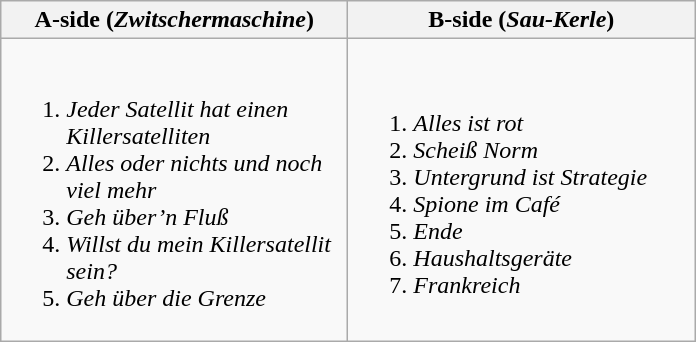<table class="wikitable floatright">
<tr>
<th style="width:14em;">A-side (<em>Zwitschermaschine</em>)</th>
<th style="width:14em;">B-side (<em>Sau-Kerle</em>)</th>
</tr>
<tr>
<td><br><ol><li><em>Jeder Satellit hat einen Killersatelliten</em></li><li><em>Alles oder nichts und noch viel mehr</em></li><li><em>Geh über’n Fluß</em></li><li><em>Willst du mein Killersatellit sein?</em></li><li><em>Geh über die Grenze</em></li></ol></td>
<td><br><ol><li><em>Alles ist rot</em></li><li><em>Scheiß Norm</em></li><li><em>Untergrund ist Strategie</em></li><li><em>Spione im Café</em></li><li><em>Ende</em></li><li><em>Haushaltsgeräte</em></li><li><em>Frankreich</em></li></ol></td>
</tr>
</table>
